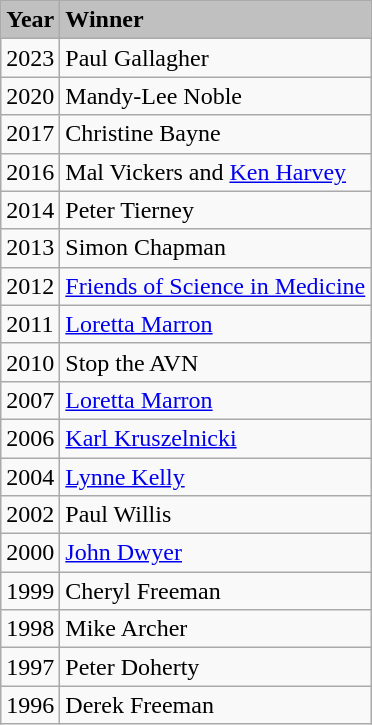<table class="wikitable">
<tr style="background:silver;">
<td><strong>Year</strong></td>
<td><strong>Winner</strong></td>
</tr>
<tr>
<td>2023</td>
<td>Paul Gallagher</td>
</tr>
<tr>
<td>2020</td>
<td>Mandy-Lee Noble</td>
</tr>
<tr>
<td>2017</td>
<td>Christine Bayne</td>
</tr>
<tr>
<td>2016</td>
<td>Mal Vickers and <a href='#'>Ken Harvey</a></td>
</tr>
<tr>
<td>2014</td>
<td>Peter Tierney</td>
</tr>
<tr>
<td>2013</td>
<td>Simon Chapman</td>
</tr>
<tr>
<td>2012</td>
<td><a href='#'>Friends of Science in Medicine</a></td>
</tr>
<tr>
<td>2011</td>
<td><a href='#'>Loretta Marron</a></td>
</tr>
<tr>
<td>2010</td>
<td>Stop the AVN</td>
</tr>
<tr>
<td>2007</td>
<td><a href='#'>Loretta Marron</a></td>
</tr>
<tr>
<td>2006</td>
<td><a href='#'>Karl Kruszelnicki</a></td>
</tr>
<tr>
<td>2004</td>
<td><a href='#'>Lynne Kelly</a></td>
</tr>
<tr>
<td>2002</td>
<td>Paul Willis</td>
</tr>
<tr>
<td>2000</td>
<td><a href='#'>John Dwyer</a></td>
</tr>
<tr>
<td>1999</td>
<td>Cheryl Freeman</td>
</tr>
<tr>
<td>1998</td>
<td>Mike Archer</td>
</tr>
<tr>
<td>1997</td>
<td>Peter Doherty</td>
</tr>
<tr>
<td>1996</td>
<td>Derek Freeman</td>
</tr>
</table>
